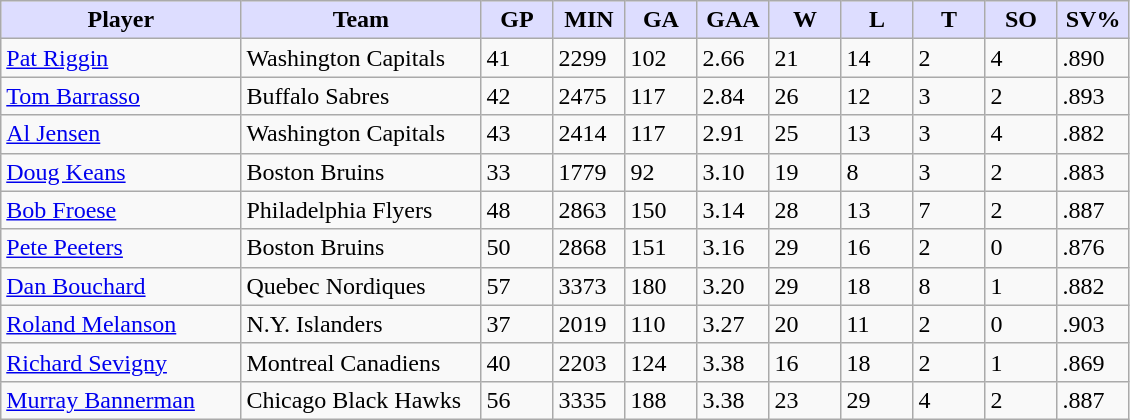<table class="wikitable">
<tr>
<th style="background:#ddf; width:20%;">Player</th>
<th style="background:#ddf; width:20%;">Team</th>
<th style="background:#ddf; width:6%;">GP</th>
<th style="background:#ddf; width:6%;">MIN</th>
<th style="background:#ddf; width:6%;">GA</th>
<th style="background:#ddf; width:6%;">GAA</th>
<th style="background:#ddf; width:6%;">W</th>
<th style="background:#ddf; width:6%;">L</th>
<th style="background:#ddf; width:6%;">T</th>
<th style="background:#ddf; width:6%;">SO</th>
<th style="background:#ddf; width:6%;">SV%</th>
</tr>
<tr>
<td><a href='#'>Pat Riggin</a></td>
<td>Washington Capitals</td>
<td>41</td>
<td>2299</td>
<td>102</td>
<td>2.66</td>
<td>21</td>
<td>14</td>
<td>2</td>
<td>4</td>
<td>.890</td>
</tr>
<tr>
<td><a href='#'>Tom Barrasso</a></td>
<td>Buffalo Sabres</td>
<td>42</td>
<td>2475</td>
<td>117</td>
<td>2.84</td>
<td>26</td>
<td>12</td>
<td>3</td>
<td>2</td>
<td>.893</td>
</tr>
<tr>
<td><a href='#'>Al Jensen</a></td>
<td>Washington Capitals</td>
<td>43</td>
<td>2414</td>
<td>117</td>
<td>2.91</td>
<td>25</td>
<td>13</td>
<td>3</td>
<td>4</td>
<td>.882</td>
</tr>
<tr>
<td><a href='#'>Doug Keans</a></td>
<td>Boston Bruins</td>
<td>33</td>
<td>1779</td>
<td>92</td>
<td>3.10</td>
<td>19</td>
<td>8</td>
<td>3</td>
<td>2</td>
<td>.883</td>
</tr>
<tr>
<td><a href='#'>Bob Froese</a></td>
<td>Philadelphia Flyers</td>
<td>48</td>
<td>2863</td>
<td>150</td>
<td>3.14</td>
<td>28</td>
<td>13</td>
<td>7</td>
<td>2</td>
<td>.887</td>
</tr>
<tr>
<td><a href='#'>Pete Peeters</a></td>
<td>Boston Bruins</td>
<td>50</td>
<td>2868</td>
<td>151</td>
<td>3.16</td>
<td>29</td>
<td>16</td>
<td>2</td>
<td>0</td>
<td>.876</td>
</tr>
<tr>
<td><a href='#'>Dan Bouchard</a></td>
<td>Quebec Nordiques</td>
<td>57</td>
<td>3373</td>
<td>180</td>
<td>3.20</td>
<td>29</td>
<td>18</td>
<td>8</td>
<td>1</td>
<td>.882</td>
</tr>
<tr>
<td><a href='#'>Roland Melanson</a></td>
<td>N.Y. Islanders</td>
<td>37</td>
<td>2019</td>
<td>110</td>
<td>3.27</td>
<td>20</td>
<td>11</td>
<td>2</td>
<td>0</td>
<td>.903</td>
</tr>
<tr>
<td><a href='#'>Richard Sevigny</a></td>
<td>Montreal Canadiens</td>
<td>40</td>
<td>2203</td>
<td>124</td>
<td>3.38</td>
<td>16</td>
<td>18</td>
<td>2</td>
<td>1</td>
<td>.869</td>
</tr>
<tr>
<td><a href='#'>Murray Bannerman</a></td>
<td>Chicago Black Hawks</td>
<td>56</td>
<td>3335</td>
<td>188</td>
<td>3.38</td>
<td>23</td>
<td>29</td>
<td>4</td>
<td>2</td>
<td>.887</td>
</tr>
</table>
